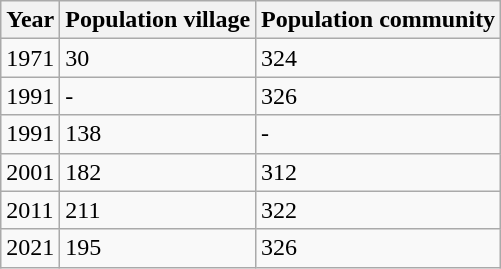<table class="wikitable">
<tr>
<th>Year</th>
<th>Population village</th>
<th>Population community</th>
</tr>
<tr>
<td>1971</td>
<td>30</td>
<td>324</td>
</tr>
<tr>
<td>1991</td>
<td>-</td>
<td>326</td>
</tr>
<tr>
<td>1991</td>
<td>138</td>
<td>-</td>
</tr>
<tr>
<td>2001</td>
<td>182</td>
<td>312</td>
</tr>
<tr>
<td>2011</td>
<td>211</td>
<td>322</td>
</tr>
<tr>
<td>2021</td>
<td>195</td>
<td>326</td>
</tr>
</table>
